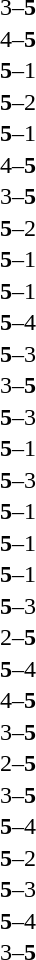<table width="100%" cellspacing="1">
<tr>
<th width=45%></th>
<th width=10%></th>
<th width=45%></th>
</tr>
<tr>
<td></td>
<td align="center"></td>
<td><strong></strong></td>
</tr>
<tr>
<td></td>
<td align="center">3–<strong>5</strong></td>
<td><strong></strong></td>
</tr>
<tr>
<td></td>
<td align="center">4–<strong>5</strong></td>
<td><strong> </strong></td>
</tr>
<tr>
<td><strong></strong></td>
<td align="center"><strong>5</strong>–1</td>
<td></td>
</tr>
<tr>
<td><strong></strong></td>
<td align="center"><strong>5</strong>–2</td>
<td></td>
</tr>
<tr>
<td><strong></strong></td>
<td align="center"><strong>5</strong>–1</td>
<td></td>
</tr>
<tr>
<td></td>
<td align="center">4–<strong>5</strong></td>
<td><strong></strong></td>
</tr>
<tr>
<td></td>
<td align="center">3–<strong>5</strong></td>
<td><strong></strong></td>
</tr>
<tr>
<td><strong></strong></td>
<td align="center"><strong>5</strong>–2</td>
<td></td>
</tr>
<tr>
<td><strong></strong></td>
<td align="center"><strong>5</strong>–1</td>
<td></td>
</tr>
<tr>
<td><strong></strong></td>
<td align="center"><strong>5</strong>–1</td>
<td></td>
</tr>
<tr>
<td><strong> </strong></td>
<td align="center"><strong>5</strong>–4</td>
<td></td>
</tr>
<tr>
<td><strong></strong></td>
<td align="center"><strong>5</strong>–3</td>
<td></td>
</tr>
<tr>
<td></td>
<td align="center">3–<strong>5</strong></td>
<td><strong></strong></td>
</tr>
<tr>
<td><strong></strong></td>
<td align="center"><strong>5</strong>–3</td>
<td></td>
</tr>
<tr>
<td><strong></strong></td>
<td align="center"><strong>5</strong>–1</td>
<td></td>
</tr>
<tr>
<td><strong></strong></td>
<td align="center"><strong>5</strong>–3</td>
<td></td>
</tr>
<tr>
<td><strong></strong></td>
<td align="center"><strong>5</strong>–1</td>
<td></td>
</tr>
<tr>
<td><strong></strong></td>
<td align="center"><strong>5</strong>–1</td>
<td></td>
</tr>
<tr>
<td><strong></strong></td>
<td align="center"><strong>5</strong>–1</td>
<td></td>
</tr>
<tr>
<td><strong></strong></td>
<td align="center"><strong>5</strong>–3</td>
<td></td>
</tr>
<tr>
<td></td>
<td align="center">2–<strong>5</strong></td>
<td><strong></strong></td>
</tr>
<tr>
<td><strong></strong></td>
<td align="center"><strong>5</strong>–4</td>
<td></td>
</tr>
<tr>
<td></td>
<td align="center">4–<strong>5</strong></td>
<td><strong></strong></td>
</tr>
<tr>
<td></td>
<td align="center">3–<strong>5</strong></td>
<td><strong></strong></td>
</tr>
<tr>
<td></td>
<td align="center">2–<strong>5</strong></td>
<td><strong></strong></td>
</tr>
<tr>
<td></td>
<td align="center">3–<strong>5</strong></td>
<td><strong></strong></td>
</tr>
<tr>
<td><strong></strong></td>
<td align="center"><strong>5</strong>–4</td>
<td></td>
</tr>
<tr>
<td><strong></strong></td>
<td align="center"><strong>5</strong>–2</td>
<td></td>
</tr>
<tr>
<td><strong></strong></td>
<td align="center"><strong>5</strong>–3</td>
<td></td>
</tr>
<tr>
<td><strong></strong></td>
<td align="center"><strong>5</strong>–4</td>
<td></td>
</tr>
<tr>
<td></td>
<td align="center">3–<strong>5</strong></td>
<td><strong></strong></td>
</tr>
</table>
